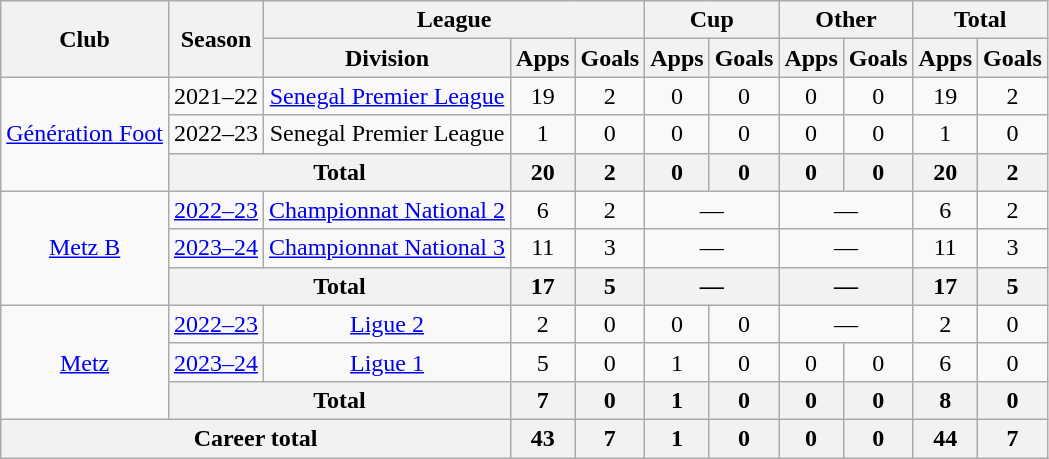<table class="wikitable" style="text-align: center;">
<tr>
<th rowspan=2>Club</th>
<th rowspan=2>Season</th>
<th colspan=3>League</th>
<th colspan=2>Cup</th>
<th colspan=2>Other</th>
<th colspan=2>Total</th>
</tr>
<tr>
<th>Division</th>
<th>Apps</th>
<th>Goals</th>
<th>Apps</th>
<th>Goals</th>
<th>Apps</th>
<th>Goals</th>
<th>Apps</th>
<th>Goals</th>
</tr>
<tr>
<td rowspan=3><a href='#'>Génération Foot</a></td>
<td>2021–22</td>
<td><a href='#'>Senegal Premier League</a></td>
<td>19</td>
<td>2</td>
<td>0</td>
<td>0</td>
<td>0</td>
<td>0</td>
<td>19</td>
<td>2</td>
</tr>
<tr>
<td>2022–23</td>
<td>Senegal Premier League</td>
<td>1</td>
<td>0</td>
<td>0</td>
<td>0</td>
<td>0</td>
<td>0</td>
<td>1</td>
<td>0</td>
</tr>
<tr>
<th colspan=2><strong>Total</strong></th>
<th>20</th>
<th>2</th>
<th>0</th>
<th>0</th>
<th>0</th>
<th>0</th>
<th>20</th>
<th>2</th>
</tr>
<tr>
<td rowspan="3"><a href='#'>Metz B</a></td>
<td><a href='#'>2022–23</a></td>
<td><a href='#'>Championnat National 2</a></td>
<td>6</td>
<td>2</td>
<td colspan="2">—</td>
<td colspan="2">—</td>
<td>6</td>
<td>2</td>
</tr>
<tr>
<td><a href='#'>2023–24</a></td>
<td><a href='#'>Championnat National 3</a></td>
<td>11</td>
<td>3</td>
<td colspan="2">—</td>
<td colspan="2">—</td>
<td>11</td>
<td>3</td>
</tr>
<tr>
<th colspan="2">Total</th>
<th>17</th>
<th>5</th>
<th colspan="2">—</th>
<th colspan="2">—</th>
<th>17</th>
<th>5</th>
</tr>
<tr>
<td rowspan="3"><a href='#'>Metz</a></td>
<td><a href='#'>2022–23</a></td>
<td><a href='#'>Ligue 2</a></td>
<td>2</td>
<td>0</td>
<td>0</td>
<td>0</td>
<td colspan="2">—</td>
<td>2</td>
<td>0</td>
</tr>
<tr>
<td><a href='#'>2023–24</a></td>
<td><a href='#'>Ligue 1</a></td>
<td>5</td>
<td>0</td>
<td>1</td>
<td>0</td>
<td>0</td>
<td>0</td>
<td>6</td>
<td>0</td>
</tr>
<tr>
<th colspan="2">Total</th>
<th>7</th>
<th>0</th>
<th>1</th>
<th>0</th>
<th>0</th>
<th>0</th>
<th>8</th>
<th>0</th>
</tr>
<tr>
<th colspan="3"><strong>Career total</strong></th>
<th>43</th>
<th>7</th>
<th>1</th>
<th>0</th>
<th>0</th>
<th>0</th>
<th>44</th>
<th>7</th>
</tr>
</table>
